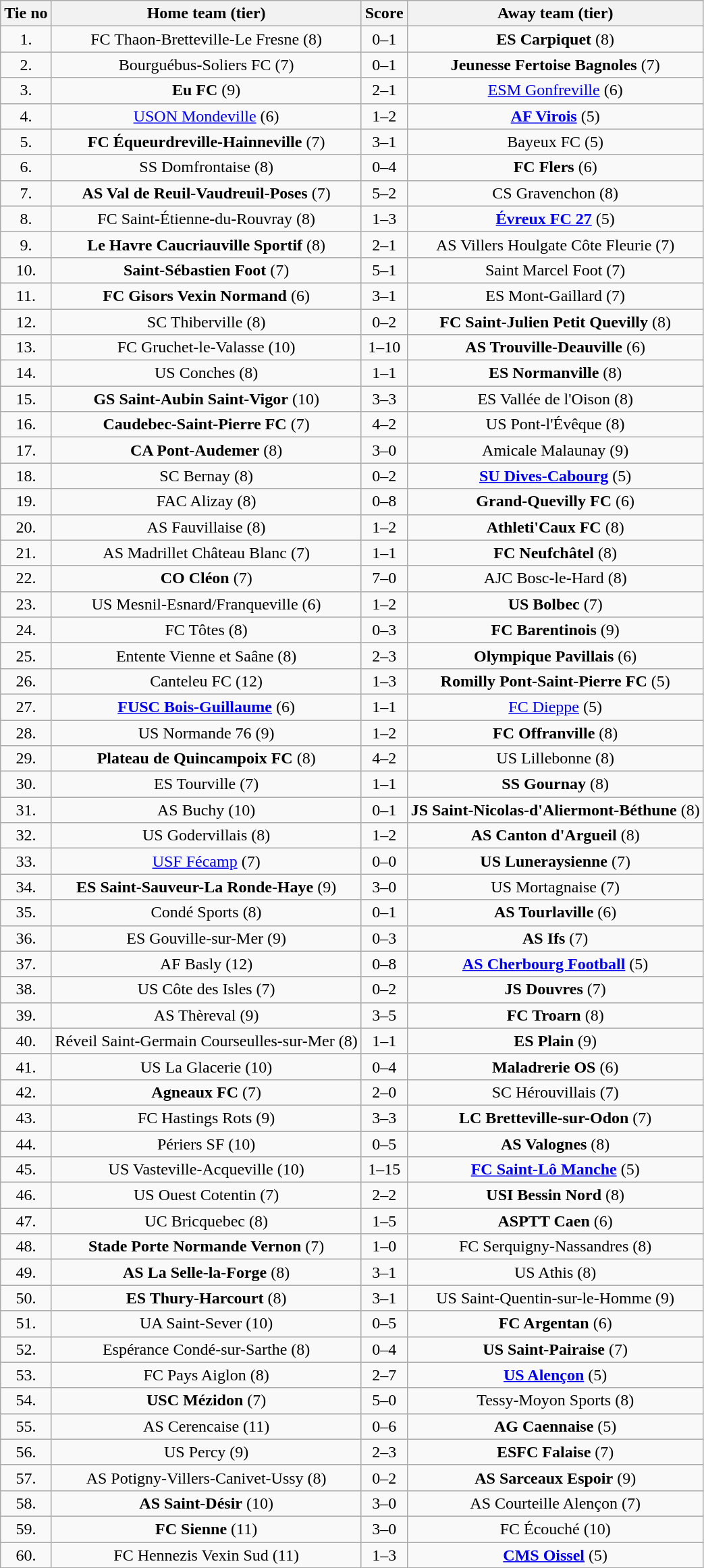<table class="wikitable" style="text-align: center">
<tr>
<th>Tie no</th>
<th>Home team (tier)</th>
<th>Score</th>
<th>Away team (tier)</th>
</tr>
<tr>
<td>1.</td>
<td>FC Thaon-Bretteville-Le Fresne (8)</td>
<td>0–1</td>
<td><strong>ES Carpiquet</strong> (8)</td>
</tr>
<tr>
<td>2.</td>
<td>Bourguébus-Soliers FC (7)</td>
<td>0–1</td>
<td><strong>Jeunesse Fertoise Bagnoles</strong> (7)</td>
</tr>
<tr>
<td>3.</td>
<td><strong>Eu FC</strong> (9)</td>
<td>2–1</td>
<td><a href='#'>ESM Gonfreville</a> (6)</td>
</tr>
<tr>
<td>4.</td>
<td><a href='#'>USON Mondeville</a> (6)</td>
<td>1–2</td>
<td><strong><a href='#'>AF Virois</a></strong> (5)</td>
</tr>
<tr>
<td>5.</td>
<td><strong>FC Équeurdreville-Hainneville</strong> (7)</td>
<td>3–1</td>
<td>Bayeux FC (5)</td>
</tr>
<tr>
<td>6.</td>
<td>SS Domfrontaise (8)</td>
<td>0–4</td>
<td><strong>FC Flers</strong> (6)</td>
</tr>
<tr>
<td>7.</td>
<td><strong>AS Val de Reuil-Vaudreuil-Poses</strong> (7)</td>
<td>5–2</td>
<td>CS Gravenchon (8)</td>
</tr>
<tr>
<td>8.</td>
<td>FC Saint-Étienne-du-Rouvray (8)</td>
<td>1–3</td>
<td><strong><a href='#'>Évreux FC 27</a></strong> (5)</td>
</tr>
<tr>
<td>9.</td>
<td><strong>Le Havre Caucriauville Sportif</strong> (8)</td>
<td>2–1</td>
<td>AS Villers Houlgate Côte Fleurie (7)</td>
</tr>
<tr>
<td>10.</td>
<td><strong>Saint-Sébastien Foot</strong> (7)</td>
<td>5–1</td>
<td>Saint Marcel Foot (7)</td>
</tr>
<tr>
<td>11.</td>
<td><strong>FC Gisors Vexin Normand</strong> (6)</td>
<td>3–1</td>
<td>ES Mont-Gaillard (7)</td>
</tr>
<tr>
<td>12.</td>
<td>SC Thiberville (8)</td>
<td>0–2</td>
<td><strong>FC Saint-Julien Petit Quevilly</strong> (8)</td>
</tr>
<tr>
<td>13.</td>
<td>FC Gruchet-le-Valasse (10)</td>
<td>1–10</td>
<td><strong>AS Trouville-Deauville</strong> (6)</td>
</tr>
<tr>
<td>14.</td>
<td>US Conches (8)</td>
<td>1–1 </td>
<td><strong>ES Normanville</strong> (8)</td>
</tr>
<tr>
<td>15.</td>
<td><strong>GS Saint-Aubin Saint-Vigor</strong> (10)</td>
<td>3–3 </td>
<td>ES Vallée de l'Oison (8)</td>
</tr>
<tr>
<td>16.</td>
<td><strong>Caudebec-Saint-Pierre FC</strong> (7)</td>
<td>4–2</td>
<td>US Pont-l'Évêque (8)</td>
</tr>
<tr>
<td>17.</td>
<td><strong>CA Pont-Audemer</strong> (8)</td>
<td>3–0</td>
<td>Amicale Malaunay (9)</td>
</tr>
<tr>
<td>18.</td>
<td>SC Bernay (8)</td>
<td>0–2</td>
<td><strong><a href='#'>SU Dives-Cabourg</a></strong> (5)</td>
</tr>
<tr>
<td>19.</td>
<td>FAC Alizay (8)</td>
<td>0–8</td>
<td><strong>Grand-Quevilly FC</strong> (6)</td>
</tr>
<tr>
<td>20.</td>
<td>AS Fauvillaise (8)</td>
<td>1–2</td>
<td><strong>Athleti'Caux FC</strong> (8)</td>
</tr>
<tr>
<td>21.</td>
<td>AS Madrillet Château Blanc (7)</td>
<td>1–1 </td>
<td><strong>FC Neufchâtel</strong> (8)</td>
</tr>
<tr>
<td>22.</td>
<td><strong>CO Cléon</strong> (7)</td>
<td>7–0</td>
<td>AJC Bosc-le-Hard (8)</td>
</tr>
<tr>
<td>23.</td>
<td>US Mesnil-Esnard/Franqueville (6)</td>
<td>1–2</td>
<td><strong>US Bolbec</strong> (7)</td>
</tr>
<tr>
<td>24.</td>
<td>FC Tôtes (8)</td>
<td>0–3</td>
<td><strong>FC Barentinois</strong> (9)</td>
</tr>
<tr>
<td>25.</td>
<td>Entente Vienne et Saâne (8)</td>
<td>2–3</td>
<td><strong>Olympique Pavillais</strong> (6)</td>
</tr>
<tr>
<td>26.</td>
<td>Canteleu FC (12)</td>
<td>1–3</td>
<td><strong>Romilly Pont-Saint-Pierre FC</strong> (5)</td>
</tr>
<tr>
<td>27.</td>
<td><strong><a href='#'>FUSC Bois-Guillaume</a></strong> (6)</td>
<td>1–1 </td>
<td><a href='#'>FC Dieppe</a> (5)</td>
</tr>
<tr>
<td>28.</td>
<td>US Normande 76 (9)</td>
<td>1–2</td>
<td><strong>FC Offranville</strong> (8)</td>
</tr>
<tr>
<td>29.</td>
<td><strong>Plateau de Quincampoix FC</strong> (8)</td>
<td>4–2</td>
<td>US Lillebonne (8)</td>
</tr>
<tr>
<td>30.</td>
<td>ES Tourville (7)</td>
<td>1–1</td>
<td><strong>SS Gournay</strong> (8)</td>
</tr>
<tr>
<td>31.</td>
<td>AS Buchy (10)</td>
<td>0–1</td>
<td><strong>JS Saint-Nicolas-d'Aliermont-Béthune</strong> (8)</td>
</tr>
<tr>
<td>32.</td>
<td>US Godervillais (8)</td>
<td>1–2</td>
<td><strong>AS Canton d'Argueil</strong> (8)</td>
</tr>
<tr>
<td>33.</td>
<td><a href='#'>USF Fécamp</a> (7)</td>
<td>0–0 </td>
<td><strong>US Luneraysienne</strong> (7)</td>
</tr>
<tr>
<td>34.</td>
<td><strong>ES Saint-Sauveur-La Ronde-Haye</strong> (9)</td>
<td>3–0</td>
<td>US Mortagnaise (7)</td>
</tr>
<tr>
<td>35.</td>
<td>Condé Sports (8)</td>
<td>0–1</td>
<td><strong>AS Tourlaville</strong> (6)</td>
</tr>
<tr>
<td>36.</td>
<td>ES Gouville-sur-Mer (9)</td>
<td>0–3</td>
<td><strong>AS Ifs</strong> (7)</td>
</tr>
<tr>
<td>37.</td>
<td>AF Basly (12)</td>
<td>0–8</td>
<td><strong><a href='#'>AS Cherbourg Football</a></strong> (5)</td>
</tr>
<tr>
<td>38.</td>
<td>US Côte des Isles (7)</td>
<td>0–2</td>
<td><strong>JS Douvres</strong> (7)</td>
</tr>
<tr>
<td>39.</td>
<td>AS Thèreval (9)</td>
<td>3–5</td>
<td><strong>FC Troarn</strong> (8)</td>
</tr>
<tr>
<td>40.</td>
<td>Réveil Saint-Germain Courseulles-sur-Mer (8)</td>
<td>1–1 </td>
<td><strong>ES Plain</strong> (9)</td>
</tr>
<tr>
<td>41.</td>
<td>US La Glacerie (10)</td>
<td>0–4</td>
<td><strong>Maladrerie OS</strong> (6)</td>
</tr>
<tr>
<td>42.</td>
<td><strong>Agneaux FC</strong> (7)</td>
<td>2–0</td>
<td>SC Hérouvillais (7)</td>
</tr>
<tr>
<td>43.</td>
<td>FC Hastings Rots (9)</td>
<td>3–3 </td>
<td><strong>LC Bretteville-sur-Odon</strong> (7)</td>
</tr>
<tr>
<td>44.</td>
<td>Périers SF (10)</td>
<td>0–5</td>
<td><strong>AS Valognes</strong> (8)</td>
</tr>
<tr>
<td>45.</td>
<td>US Vasteville-Acqueville (10)</td>
<td>1–15</td>
<td><strong><a href='#'>FC Saint-Lô Manche</a></strong> (5)</td>
</tr>
<tr>
<td>46.</td>
<td>US Ouest Cotentin (7)</td>
<td>2–2 </td>
<td><strong>USI Bessin Nord</strong> (8)</td>
</tr>
<tr>
<td>47.</td>
<td>UC Bricquebec (8)</td>
<td>1–5</td>
<td><strong>ASPTT Caen</strong> (6)</td>
</tr>
<tr>
<td>48.</td>
<td><strong>Stade Porte Normande Vernon</strong> (7)</td>
<td>1–0</td>
<td>FC Serquigny-Nassandres (8)</td>
</tr>
<tr>
<td>49.</td>
<td><strong>AS La Selle-la-Forge</strong> (8)</td>
<td>3–1</td>
<td>US Athis (8)</td>
</tr>
<tr>
<td>50.</td>
<td><strong>ES Thury-Harcourt</strong> (8)</td>
<td>3–1</td>
<td>US Saint-Quentin-sur-le-Homme (9)</td>
</tr>
<tr>
<td>51.</td>
<td>UA Saint-Sever (10)</td>
<td>0–5</td>
<td><strong>FC Argentan</strong> (6)</td>
</tr>
<tr>
<td>52.</td>
<td>Espérance Condé-sur-Sarthe (8)</td>
<td>0–4</td>
<td><strong>US Saint-Pairaise</strong> (7)</td>
</tr>
<tr>
<td>53.</td>
<td>FC Pays Aiglon (8)</td>
<td>2–7</td>
<td><strong><a href='#'>US Alençon</a></strong> (5)</td>
</tr>
<tr>
<td>54.</td>
<td><strong>USC Mézidon</strong> (7)</td>
<td>5–0</td>
<td>Tessy-Moyon Sports (8)</td>
</tr>
<tr>
<td>55.</td>
<td>AS Cerencaise (11)</td>
<td>0–6</td>
<td><strong>AG Caennaise</strong> (5)</td>
</tr>
<tr>
<td>56.</td>
<td>US Percy (9)</td>
<td>2–3</td>
<td><strong>ESFC Falaise</strong> (7)</td>
</tr>
<tr>
<td>57.</td>
<td>AS Potigny-Villers-Canivet-Ussy (8)</td>
<td>0–2</td>
<td><strong>AS Sarceaux Espoir</strong> (9)</td>
</tr>
<tr>
<td>58.</td>
<td><strong>AS Saint-Désir</strong> (10)</td>
<td>3–0</td>
<td>AS Courteille Alençon (7)</td>
</tr>
<tr>
<td>59.</td>
<td><strong>FC Sienne</strong> (11)</td>
<td>3–0</td>
<td>FC Écouché (10)</td>
</tr>
<tr>
<td>60.</td>
<td>FC Hennezis Vexin Sud (11)</td>
<td>1–3</td>
<td><strong><a href='#'>CMS Oissel</a></strong> (5)</td>
</tr>
</table>
